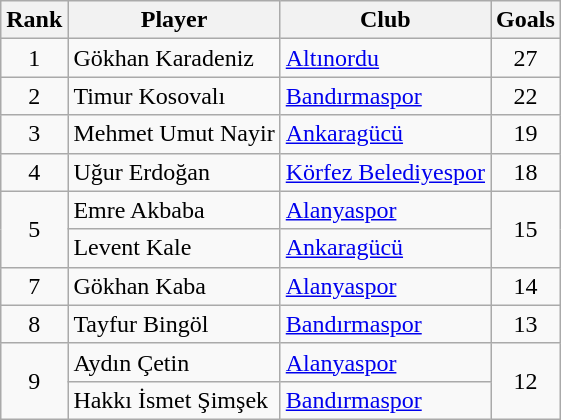<table class="wikitable" style="text-align: left;">
<tr>
<th>Rank</th>
<th>Player</th>
<th>Club</th>
<th>Goals</th>
</tr>
<tr>
<td rowspan=1 align=center>1</td>
<td> Gökhan Karadeniz</td>
<td><a href='#'>Altınordu</a></td>
<td rowspan=1 align=center>27</td>
</tr>
<tr>
<td rowspan=1 align=center>2</td>
<td> Timur Kosovalı</td>
<td><a href='#'>Bandırmaspor</a></td>
<td rowspan=1 align=center>22</td>
</tr>
<tr>
<td rowspan=1 align=center>3</td>
<td> Mehmet Umut Nayir</td>
<td><a href='#'>Ankaragücü</a></td>
<td rowspan=1 align=center>19</td>
</tr>
<tr>
<td rowspan=1 align=center>4</td>
<td> Uğur Erdoğan</td>
<td><a href='#'>Körfez Belediyespor</a></td>
<td rowspan=1 align=center>18</td>
</tr>
<tr>
<td rowspan=2 align=center>5</td>
<td> Emre Akbaba</td>
<td><a href='#'>Alanyaspor</a></td>
<td rowspan=2 align=center>15</td>
</tr>
<tr>
<td> Levent Kale</td>
<td><a href='#'>Ankaragücü</a></td>
</tr>
<tr>
<td rowspan=1 align=center>7</td>
<td> Gökhan Kaba</td>
<td><a href='#'>Alanyaspor</a></td>
<td rowspan=1 align=center>14</td>
</tr>
<tr>
<td rowspan=1 align=center>8</td>
<td> Tayfur Bingöl</td>
<td><a href='#'>Bandırmaspor</a></td>
<td rowspan=1 align=center>13</td>
</tr>
<tr>
<td rowspan=2 align=center>9</td>
<td> Aydın Çetin</td>
<td><a href='#'>Alanyaspor</a></td>
<td rowspan=2 align=center>12</td>
</tr>
<tr>
<td> Hakkı İsmet Şimşek</td>
<td><a href='#'>Bandırmaspor</a></td>
</tr>
</table>
